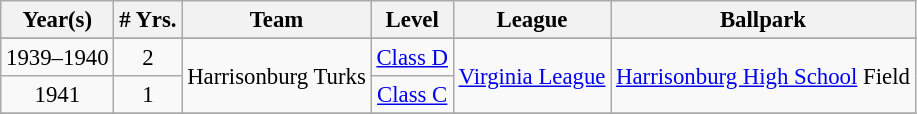<table class="wikitable" style="text-align:center; font-size: 95%;">
<tr>
<th>Year(s)</th>
<th># Yrs.</th>
<th>Team</th>
<th>Level</th>
<th>League</th>
<th>Ballpark</th>
</tr>
<tr>
</tr>
<tr>
<td>1939–1940</td>
<td>2</td>
<td rowspan=2>Harrisonburg Turks</td>
<td><a href='#'>Class D</a></td>
<td rowspan=2><a href='#'>Virginia League</a></td>
<td rowspan=2><a href='#'>Harrisonburg High School</a> Field</td>
</tr>
<tr>
<td>1941</td>
<td>1</td>
<td><a href='#'>Class C</a></td>
</tr>
<tr>
</tr>
</table>
